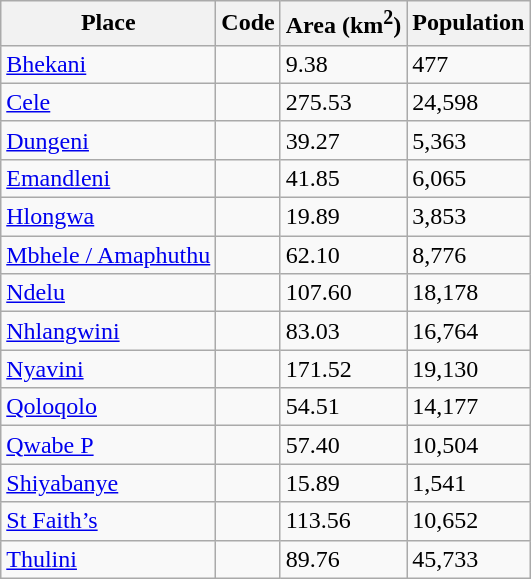<table class="wikitable sortable">
<tr>
<th>Place</th>
<th>Code</th>
<th>Area (km<sup>2</sup>)</th>
<th>Population</th>
</tr>
<tr>
<td><a href='#'>Bhekani</a></td>
<td></td>
<td>9.38</td>
<td>477</td>
</tr>
<tr>
<td><a href='#'>Cele</a></td>
<td></td>
<td>275.53</td>
<td>24,598</td>
</tr>
<tr>
<td><a href='#'>Dungeni</a></td>
<td></td>
<td>39.27</td>
<td>5,363</td>
</tr>
<tr>
<td><a href='#'>Emandleni</a></td>
<td></td>
<td>41.85</td>
<td>6,065</td>
</tr>
<tr>
<td><a href='#'>Hlongwa</a></td>
<td></td>
<td>19.89</td>
<td>3,853</td>
</tr>
<tr>
<td><a href='#'>Mbhele / Amaphuthu</a></td>
<td></td>
<td>62.10</td>
<td>8,776</td>
</tr>
<tr>
<td><a href='#'>Ndelu</a></td>
<td></td>
<td>107.60</td>
<td>18,178</td>
</tr>
<tr>
<td><a href='#'>Nhlangwini</a></td>
<td></td>
<td>83.03</td>
<td>16,764</td>
</tr>
<tr>
<td><a href='#'>Nyavini</a></td>
<td></td>
<td>171.52</td>
<td>19,130</td>
</tr>
<tr>
<td><a href='#'>Qoloqolo</a></td>
<td></td>
<td>54.51</td>
<td>14,177</td>
</tr>
<tr>
<td><a href='#'>Qwabe P</a></td>
<td></td>
<td>57.40</td>
<td>10,504</td>
</tr>
<tr>
<td><a href='#'>Shiyabanye</a></td>
<td></td>
<td>15.89</td>
<td>1,541</td>
</tr>
<tr>
<td><a href='#'>St Faith’s</a></td>
<td></td>
<td>113.56</td>
<td>10,652</td>
</tr>
<tr>
<td><a href='#'>Thulini</a></td>
<td></td>
<td>89.76</td>
<td>45,733</td>
</tr>
</table>
